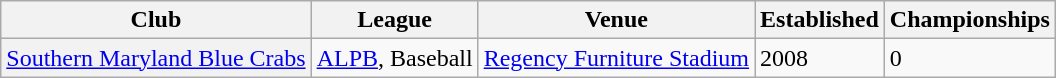<table class="wikitable">
<tr>
<th scope="col">Club</th>
<th scope="col">League</th>
<th scope="col">Venue</th>
<th scope="col">Established</th>
<th scope="col">Championships</th>
</tr>
<tr>
<th scope="row" style="font-weight: normal;"><a href='#'>Southern Maryland Blue Crabs</a></th>
<td><a href='#'>ALPB</a>, Baseball</td>
<td><a href='#'>Regency Furniture Stadium</a></td>
<td>2008</td>
<td>0</td>
</tr>
</table>
